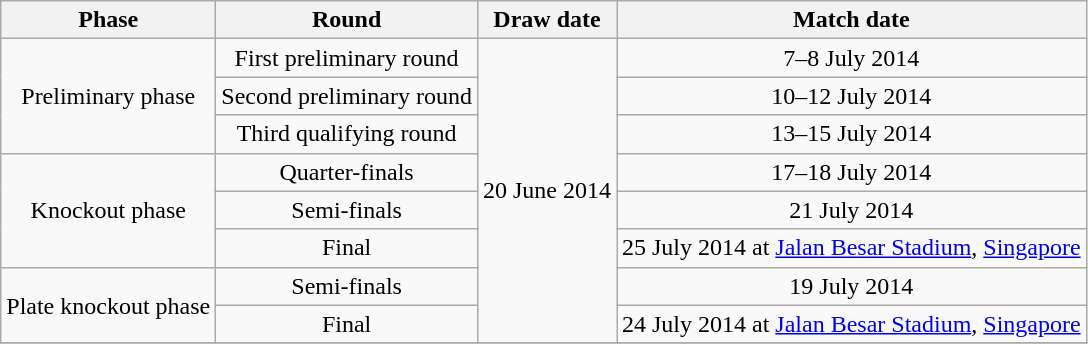<table class="wikitable" style="text-align:center">
<tr>
<th>Phase</th>
<th>Round</th>
<th>Draw date</th>
<th>Match date</th>
</tr>
<tr>
<td rowspan=3>Preliminary phase</td>
<td>First preliminary round</td>
<td rowspan=8>20 June 2014</td>
<td>7–8 July 2014</td>
</tr>
<tr>
<td>Second preliminary round</td>
<td>10–12 July 2014</td>
</tr>
<tr>
<td>Third qualifying round</td>
<td>13–15 July 2014</td>
</tr>
<tr>
<td rowspan=3>Knockout phase</td>
<td>Quarter-finals</td>
<td>17–18 July 2014</td>
</tr>
<tr>
<td>Semi-finals</td>
<td>21 July 2014</td>
</tr>
<tr>
<td>Final</td>
<td>25 July 2014 at <a href='#'>Jalan Besar Stadium</a>, <a href='#'>Singapore</a></td>
</tr>
<tr>
<td rowspan=2>Plate knockout phase</td>
<td>Semi-finals</td>
<td>19 July 2014</td>
</tr>
<tr>
<td>Final</td>
<td>24 July 2014 at <a href='#'>Jalan Besar Stadium</a>, <a href='#'>Singapore</a></td>
</tr>
<tr>
</tr>
</table>
